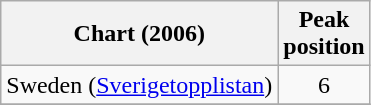<table class="wikitable plainrowheaders">
<tr>
<th>Chart (2006)</th>
<th>Peak<br>position</th>
</tr>
<tr>
<td>Sweden (<a href='#'>Sverigetopplistan</a>)</td>
<td style="text-align:center;">6</td>
</tr>
<tr>
</tr>
</table>
